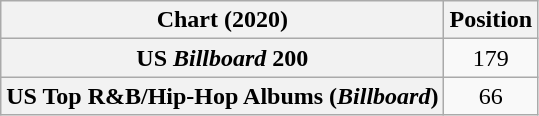<table class="wikitable sortable plainrowheaders" style="text-align:center">
<tr>
<th scope="col">Chart (2020)</th>
<th scope="col">Position</th>
</tr>
<tr>
<th scope="row">US <em>Billboard</em> 200</th>
<td>179</td>
</tr>
<tr>
<th scope="row">US Top R&B/Hip-Hop Albums (<em>Billboard</em>)</th>
<td>66</td>
</tr>
</table>
